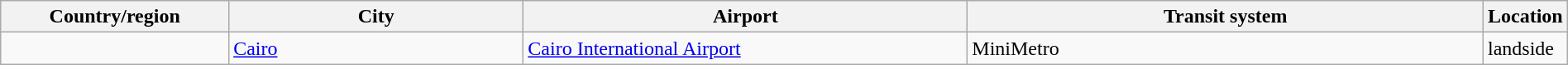<table class="wikitable" rules=rows width="100%">
<tr>
<th width=15%>Country/region</th>
<th width=20%>City</th>
<th width=30%>Airport</th>
<th width=35%>Transit system</th>
<th>Location</th>
</tr>
<tr>
<td></td>
<td><a href='#'>Cairo</a></td>
<td><a href='#'>Cairo International Airport</a></td>
<td>MiniMetro</td>
<td>landside</td>
</tr>
</table>
